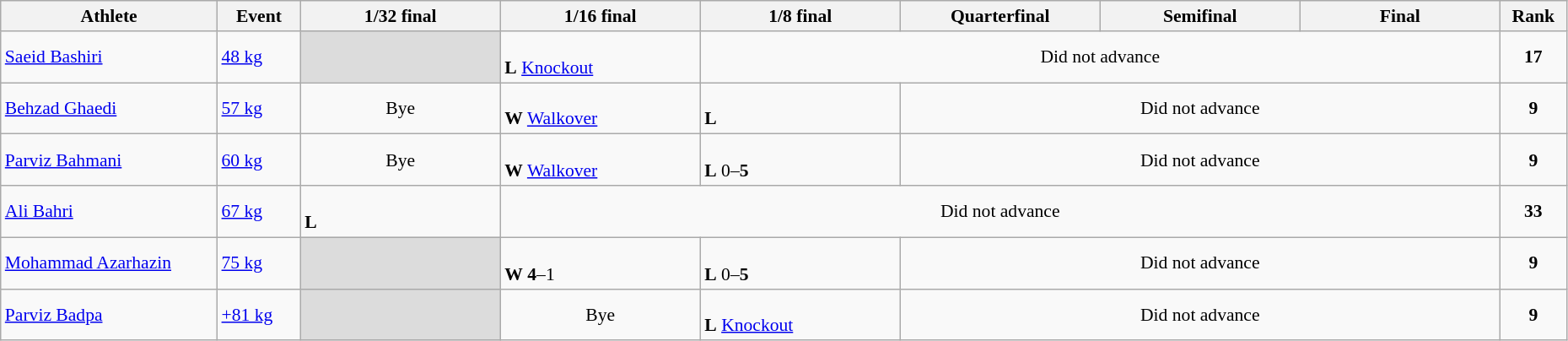<table class="wikitable" width="98%" style="text-align:left; font-size:90%">
<tr>
<th width="13%">Athlete</th>
<th width="5%">Event</th>
<th width="12%">1/32 final</th>
<th width="12%">1/16 final</th>
<th width="12%">1/8 final</th>
<th width="12%">Quarterfinal</th>
<th width="12%">Semifinal</th>
<th width="12%">Final</th>
<th width="4%">Rank</th>
</tr>
<tr>
<td><a href='#'>Saeid Bashiri</a></td>
<td><a href='#'>48 kg</a></td>
<td bgcolor=#DCDCDC></td>
<td><br><strong>L</strong> <a href='#'>Knockout</a></td>
<td colspan=4 align=center>Did not advance</td>
<td align=center><strong>17</strong></td>
</tr>
<tr>
<td><a href='#'>Behzad Ghaedi</a></td>
<td><a href='#'>57 kg</a></td>
<td align=center>Bye</td>
<td><br><strong>W</strong> <a href='#'>Walkover</a></td>
<td><br><strong>L</strong> </td>
<td colspan=3 align=center>Did not advance</td>
<td align=center><strong>9</strong></td>
</tr>
<tr>
<td><a href='#'>Parviz Bahmani</a></td>
<td><a href='#'>60 kg</a></td>
<td align=center>Bye</td>
<td><br><strong>W</strong> <a href='#'>Walkover</a></td>
<td><br><strong>L</strong> 0–<strong>5</strong></td>
<td colspan=3 align=center>Did not advance</td>
<td align=center><strong>9</strong></td>
</tr>
<tr>
<td><a href='#'>Ali Bahri</a></td>
<td><a href='#'>67 kg</a></td>
<td><br><strong>L</strong> </td>
<td colspan=5 align=center>Did not advance</td>
<td align=center><strong>33</strong></td>
</tr>
<tr>
<td><a href='#'>Mohammad Azarhazin</a></td>
<td><a href='#'>75 kg</a></td>
<td bgcolor=#DCDCDC></td>
<td><br><strong>W</strong> <strong>4</strong>–1</td>
<td><br><strong>L</strong> 0–<strong>5</strong></td>
<td colspan=3 align=center>Did not advance</td>
<td align=center><strong>9</strong></td>
</tr>
<tr>
<td><a href='#'>Parviz Badpa</a></td>
<td><a href='#'>+81 kg</a></td>
<td bgcolor=#DCDCDC></td>
<td align=center>Bye</td>
<td><br><strong>L</strong> <a href='#'>Knockout</a></td>
<td colspan=3 align=center>Did not advance</td>
<td align=center><strong>9</strong></td>
</tr>
</table>
